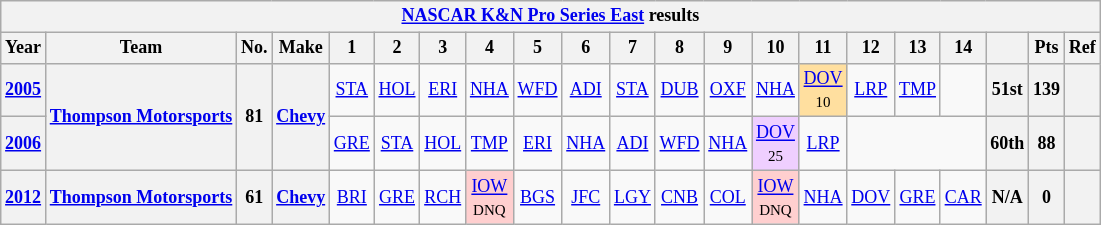<table class="wikitable" style="text-align:center; font-size:75%">
<tr>
<th colspan=21><a href='#'>NASCAR K&N Pro Series East</a> results</th>
</tr>
<tr>
<th>Year</th>
<th>Team</th>
<th>No.</th>
<th>Make</th>
<th>1</th>
<th>2</th>
<th>3</th>
<th>4</th>
<th>5</th>
<th>6</th>
<th>7</th>
<th>8</th>
<th>9</th>
<th>10</th>
<th>11</th>
<th>12</th>
<th>13</th>
<th>14</th>
<th></th>
<th>Pts</th>
<th>Ref</th>
</tr>
<tr>
<th><a href='#'>2005</a></th>
<th rowspan=2><a href='#'>Thompson Motorsports</a></th>
<th rowspan=2>81</th>
<th rowspan=2><a href='#'>Chevy</a></th>
<td><a href='#'>STA</a></td>
<td><a href='#'>HOL</a></td>
<td><a href='#'>ERI</a></td>
<td><a href='#'>NHA</a></td>
<td><a href='#'>WFD</a></td>
<td><a href='#'>ADI</a></td>
<td><a href='#'>STA</a></td>
<td><a href='#'>DUB</a></td>
<td><a href='#'>OXF</a></td>
<td><a href='#'>NHA</a></td>
<td style="background:#FFDF9F;"><a href='#'>DOV</a><br><small>10</small></td>
<td><a href='#'>LRP</a></td>
<td><a href='#'>TMP</a></td>
<td></td>
<th>51st</th>
<th>139</th>
<th></th>
</tr>
<tr>
<th><a href='#'>2006</a></th>
<td><a href='#'>GRE</a></td>
<td><a href='#'>STA</a></td>
<td><a href='#'>HOL</a></td>
<td><a href='#'>TMP</a></td>
<td><a href='#'>ERI</a></td>
<td><a href='#'>NHA</a></td>
<td><a href='#'>ADI</a></td>
<td><a href='#'>WFD</a></td>
<td><a href='#'>NHA</a></td>
<td style="background:#EFCFFF;"><a href='#'>DOV</a><br><small>25</small></td>
<td><a href='#'>LRP</a></td>
<td colspan=3></td>
<th>60th</th>
<th>88</th>
<th></th>
</tr>
<tr>
<th><a href='#'>2012</a></th>
<th><a href='#'>Thompson Motorsports</a></th>
<th>61</th>
<th><a href='#'>Chevy</a></th>
<td><a href='#'>BRI</a></td>
<td><a href='#'>GRE</a></td>
<td><a href='#'>RCH</a></td>
<td style="background:#FFCFCF;"><a href='#'>IOW</a><br><small>DNQ</small></td>
<td><a href='#'>BGS</a></td>
<td><a href='#'>JFC</a></td>
<td><a href='#'>LGY</a></td>
<td><a href='#'>CNB</a></td>
<td><a href='#'>COL</a></td>
<td style="background:#FFCFCF;"><a href='#'>IOW</a><br><small>DNQ</small></td>
<td><a href='#'>NHA</a></td>
<td><a href='#'>DOV</a></td>
<td><a href='#'>GRE</a></td>
<td><a href='#'>CAR</a></td>
<th>N/A</th>
<th>0</th>
<th></th>
</tr>
</table>
